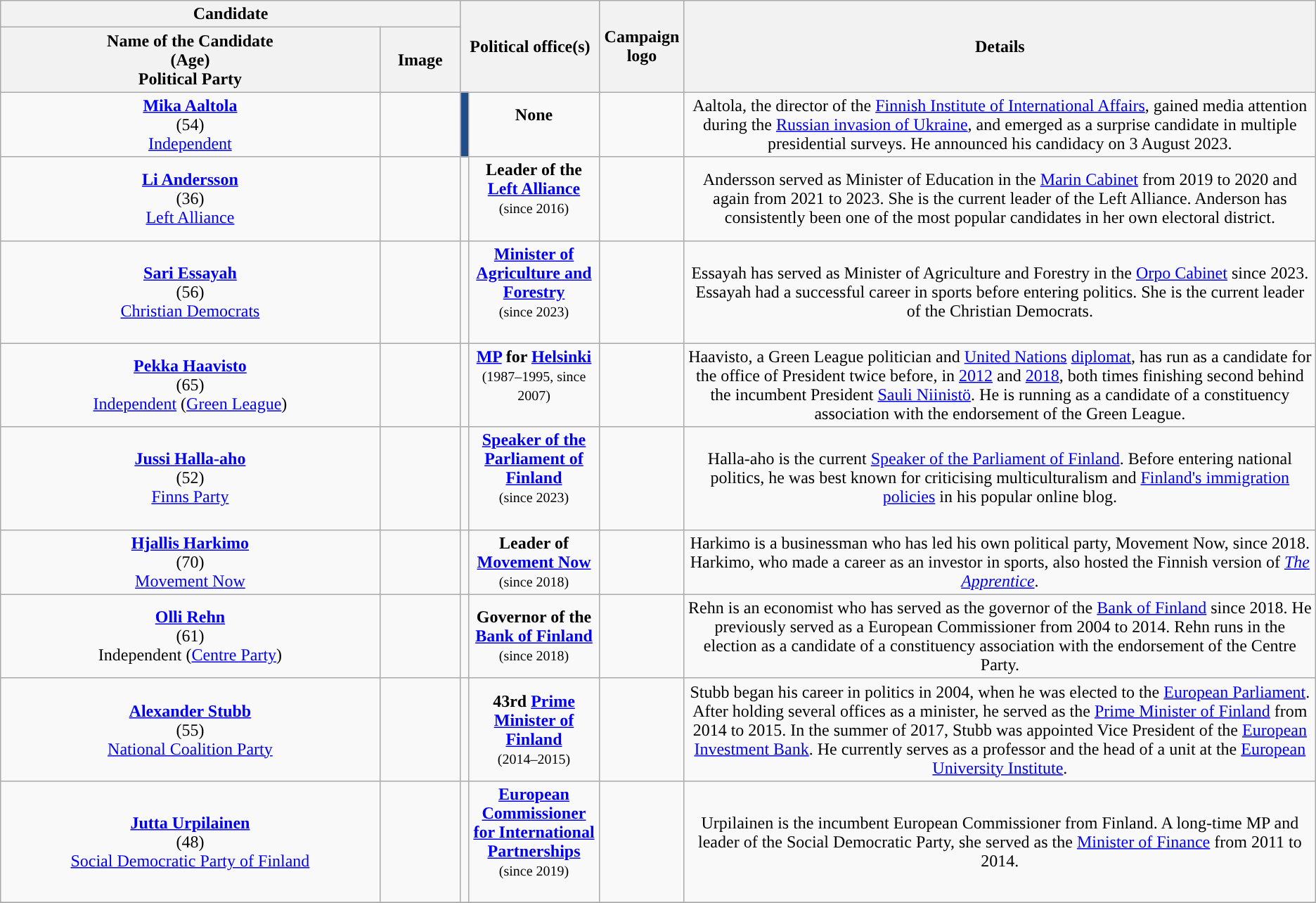<table class="wikitable" style="text-align:center;">
<tr>
<th colspan="2" style="width:35%;">Candidate</th>
<th rowspan="2" colspan="2">Political office(s)</th>
<th rowspan="2">Campaign logo</th>
<th rowspan="2" style="width:48%;">Details</th>
</tr>
<tr>
<th>Name of the Candidate<br>(Age)<br>Political Party</th>
<th>Image</th>
</tr>
<tr>
<td><strong><a href='#'>Mika Aaltola</a></strong><br>(54)<br><a href='#'>Independent</a></td>
<td></td>
<td style="background-color:#214E89;"></td>
<td><strong>None</strong><br><br></td>
<td></td>
<td>Aaltola, the director of the <a href='#'>Finnish Institute of International Affairs</a>, gained media attention during the <a href='#'>Russian invasion of Ukraine</a>, and emerged as a surprise candidate in multiple presidential surveys. He announced his candidacy on 3 August 2023.</td>
</tr>
<tr>
<td><strong><a href='#'>Li Andersson</a></strong><br>(36)<br><a href='#'>Left Alliance</a></td>
<td></td>
<td style="background-color:"></td>
<td><strong>Leader of the <a href='#'>Left Alliance</a></strong><br><small>(since 2016)</small><br><br></td>
<td></td>
<td>Andersson served as Minister of Education in the <a href='#'>Marin Cabinet</a> from 2019 to 2020 and again from 2021 to 2023. She is the current leader of the Left Alliance. Anderson has consistently been one of the most popular candidates in her own electoral district.</td>
</tr>
<tr>
<td><strong><a href='#'>Sari Essayah</a></strong><br>(56)<br><a href='#'>Christian Democrats</a></td>
<td></td>
<td style="background-color:"></td>
<td><strong><a href='#'>Minister of Agriculture and Forestry</a></strong><br><small>(since 2023)</small><br><br></td>
<td></td>
<td>Essayah has served as Minister of Agriculture and Forestry in the <a href='#'>Orpo Cabinet</a> since 2023. Essayah had a successful career in sports before entering politics. She is the current leader of the Christian Democrats.</td>
</tr>
<tr>
<td><strong><a href='#'>Pekka Haavisto</a></strong><br>(65)<br><a href='#'>Independent</a> (<a href='#'>Green League</a>)</td>
<td></td>
<td style="background-color:"></td>
<td><strong><a href='#'>MP</a> for <a href='#'>Helsinki</a></strong><br><small>(1987–1995, since 2007)</small><br><br></td>
<td></td>
<td>Haavisto, a Green League politician and <a href='#'>United Nations</a> <a href='#'>diplomat</a>, has run as a candidate for the office of President twice before, in <a href='#'>2012</a> and <a href='#'>2018</a>, both times finishing second behind the incumbent President <a href='#'>Sauli Niinistö</a>. He is running as a candidate of a constituency association with the endorsement of the Green League.</td>
</tr>
<tr>
<td><strong><a href='#'>Jussi Halla-aho</a></strong><br>(52)<br><a href='#'>Finns Party</a></td>
<td></td>
<td style="background-color:"></td>
<td><strong><a href='#'>Speaker of the Parliament of Finland</a></strong><br><small>(since 2023)</small><br><br></td>
<td></td>
<td>Halla-aho is the current <a href='#'>Speaker of the Parliament of Finland</a>. Before entering national politics, he was best known for criticising multiculturalism and <a href='#'>Finland's immigration policies</a> in his popular online blog.</td>
</tr>
<tr>
<td><strong><a href='#'>Hjallis Harkimo</a></strong><br>(70)<br><a href='#'>Movement Now</a></td>
<td></td>
<td style="background-color:"></td>
<td><strong>Leader of <a href='#'>Movement Now</a></strong><br> <small>(since 2018)</small><br></td>
<td></td>
<td>Harkimo is a businessman who has led his own political party, Movement Now, since 2018. Harkimo, who made a career as an investor in sports, also hosted the Finnish version of <em><a href='#'>The Apprentice</a></em>.</td>
</tr>
<tr>
<td><strong><a href='#'>Olli Rehn</a></strong><br>(61)<br>Independent (<a href='#'>Centre Party</a>)</td>
<td></td>
<td style="background-color:"></td>
<td><strong>Governor of the <a href='#'>Bank of Finland</a></strong><br> <small>(since 2018)</small><br></td>
<td></td>
<td>Rehn is an economist who has served as the governor of the <a href='#'>Bank of Finland</a> since 2018. He previously served as a European Commissioner from 2004 to 2014. Rehn runs in the election as a candidate of a constituency association with the endorsement of the Centre Party.</td>
</tr>
<tr>
<td><strong><a href='#'>Alexander Stubb</a></strong><br>(55)<br><a href='#'>National Coalition Party</a></td>
<td></td>
<td style="background-color:"></td>
<td><strong>43rd <a href='#'>Prime Minister of Finland</a></strong><br> <small>(2014–2015)</small><br></td>
<td></td>
<td>Stubb began his career in politics in 2004, when he was elected to the <a href='#'>European Parliament</a>. After holding several offices as a minister, he served as the <a href='#'>Prime Minister of Finland</a> from 2014 to 2015. In the summer of 2017, Stubb was appointed Vice President of the <a href='#'>European Investment Bank</a>. He currently serves as a professor and the head of a unit at the <a href='#'>European University Institute</a>.</td>
</tr>
<tr>
<td><strong><a href='#'>Jutta Urpilainen</a></strong><br>(48)<br><a href='#'>Social Democratic Party of Finland</a></td>
<td></td>
<td style="background-color:"></td>
<td><strong><a href='#'>European Commissioner for International Partnerships</a></strong><br><small>(since 2019)</small><br><br></td>
<td></td>
<td>Urpilainen is the incumbent European Commissioner from Finland. A long-time MP and leader of the Social Democratic Party, she served as the <a href='#'>Minister of Finance</a> from 2011 to 2014.</td>
</tr>
<tr>
</tr>
</table>
